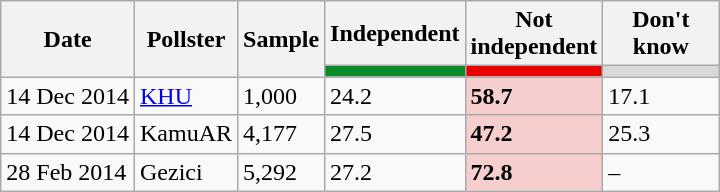<table class="wikitable sortable">
<tr>
<th rowspan="2">Date</th>
<th rowspan="2">Pollster</th>
<th rowspan="2">Sample</th>
<th style="width:70px;">Independent</th>
<th style="width:70px;">Not independent</th>
<th style="width:70px;">Don't know</th>
</tr>
<tr>
<th style="background: #088A29" width:70px;"></th>
<th style="background: #E90000" width:70px;></th>
<th style="background: #d8d8d8" width:70px;></th>
</tr>
<tr>
<td>14 Dec 2014</td>
<td><a href='#'>KHU</a></td>
<td>1,000</td>
<td>24.2</td>
<td style="background: #F6CECE"><strong>58.7</strong></td>
<td>17.1</td>
</tr>
<tr>
<td>14 Dec 2014</td>
<td>KamuAR</td>
<td>4,177</td>
<td>27.5</td>
<td style="background: #F6CECE"><strong>47.2</strong></td>
<td>25.3</td>
</tr>
<tr>
<td>28 Feb 2014</td>
<td>Gezici</td>
<td>5,292</td>
<td>27.2</td>
<td style="background: #F6CECE"><strong>72.8</strong></td>
<td>–</td>
</tr>
</table>
